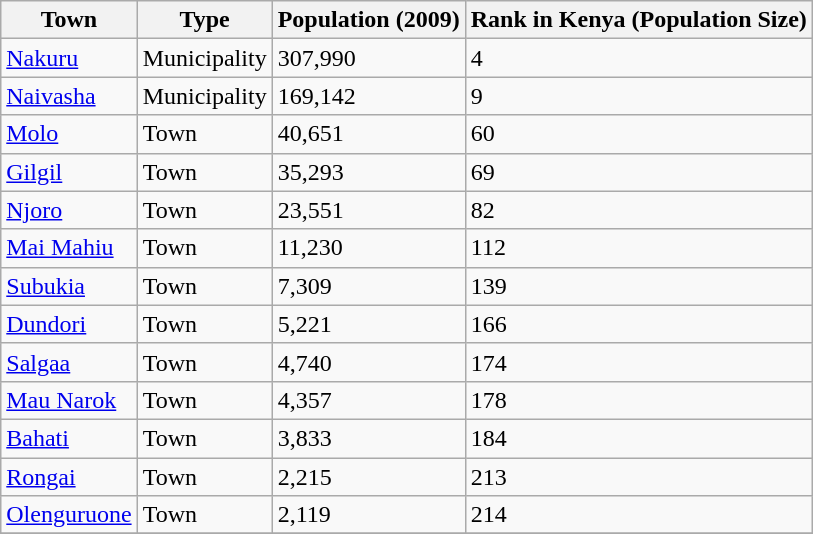<table class="sortable wikitable">
<tr>
<th>Town</th>
<th>Type</th>
<th>Population (2009)</th>
<th>Rank in Kenya (Population Size)</th>
</tr>
<tr>
<td><a href='#'>Nakuru</a></td>
<td>Municipality</td>
<td>307,990</td>
<td>4</td>
</tr>
<tr>
<td><a href='#'>Naivasha</a></td>
<td>Municipality</td>
<td>169,142</td>
<td>9</td>
</tr>
<tr>
<td><a href='#'>Molo</a></td>
<td>Town</td>
<td>40,651</td>
<td>60</td>
</tr>
<tr>
<td><a href='#'>Gilgil</a></td>
<td>Town</td>
<td>35,293</td>
<td>69</td>
</tr>
<tr>
<td><a href='#'>Njoro</a></td>
<td>Town</td>
<td>23,551</td>
<td>82</td>
</tr>
<tr>
<td><a href='#'>Mai Mahiu</a></td>
<td>Town</td>
<td>11,230</td>
<td>112</td>
</tr>
<tr>
<td><a href='#'>Subukia</a></td>
<td>Town</td>
<td>7,309</td>
<td>139</td>
</tr>
<tr>
<td><a href='#'>Dundori</a></td>
<td>Town</td>
<td>5,221</td>
<td>166</td>
</tr>
<tr>
<td><a href='#'>Salgaa</a></td>
<td>Town</td>
<td>4,740</td>
<td>174</td>
</tr>
<tr>
<td><a href='#'>Mau Narok</a></td>
<td>Town</td>
<td>4,357</td>
<td>178</td>
</tr>
<tr>
<td><a href='#'>Bahati</a></td>
<td>Town</td>
<td>3,833</td>
<td>184</td>
</tr>
<tr>
<td><a href='#'>Rongai</a></td>
<td>Town</td>
<td>2,215</td>
<td>213</td>
</tr>
<tr>
<td><a href='#'>Olenguruone</a></td>
<td>Town</td>
<td>2,119</td>
<td>214</td>
</tr>
<tr>
</tr>
</table>
